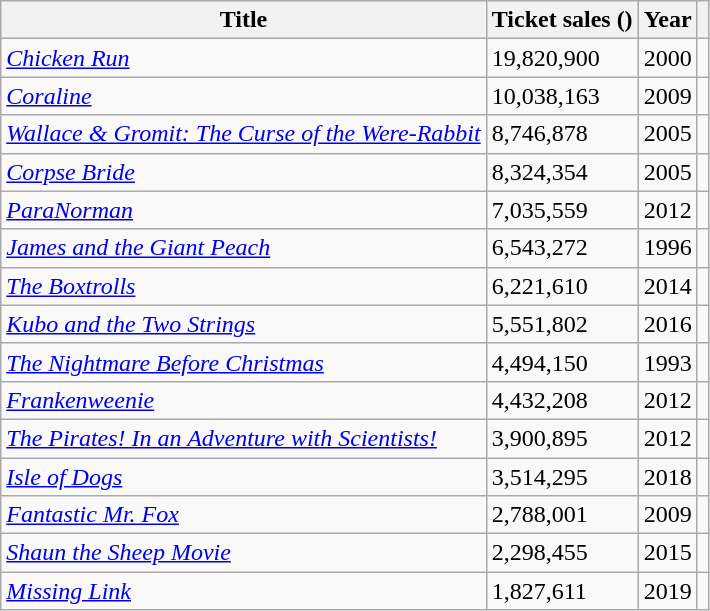<table class="wikitable sortable plainrowheaders">
<tr>
<th>Title</th>
<th>Ticket sales ()</th>
<th>Year</th>
<th class="unsortable"></th>
</tr>
<tr>
<td><em><a href='#'>Chicken Run</a></em></td>
<td>19,820,900</td>
<td>2000</td>
<td></td>
</tr>
<tr>
<td><em><a href='#'>Coraline</a></em></td>
<td>10,038,163</td>
<td>2009</td>
<td style="text-align:left"></td>
</tr>
<tr>
<td><em><a href='#'>Wallace & Gromit: The Curse of the Were-Rabbit</a></em></td>
<td style="text-align:left">8,746,878</td>
<td style="text-align:left">2005</td>
<td style="text-align:left"></td>
</tr>
<tr>
<td><em><a href='#'>Corpse Bride</a></em></td>
<td style="text-align:left">8,324,354</td>
<td style="text-align:left">2005</td>
<td style="text-align:left"></td>
</tr>
<tr>
<td><em><a href='#'>ParaNorman</a></em></td>
<td style="text-align:left">7,035,559</td>
<td style="text-align:left">2012</td>
<td style="text-align:left"></td>
</tr>
<tr>
<td><em><a href='#'>James and the Giant Peach</a></em></td>
<td style="text-align:left">6,543,272</td>
<td style="text-align:left">1996</td>
<td style="text-align:left"></td>
</tr>
<tr>
<td><em><a href='#'>The Boxtrolls</a></em></td>
<td style="text-align:left">6,221,610</td>
<td style="text-align:left">2014</td>
<td style="text-align:left"></td>
</tr>
<tr>
<td><em><a href='#'>Kubo and the Two Strings</a></em></td>
<td style="text-align:left">5,551,802</td>
<td style="text-align:left">2016</td>
<td style="text-align:left"></td>
</tr>
<tr>
<td><em><a href='#'>The Nightmare Before Christmas</a></em></td>
<td style="text-align:left">4,494,150</td>
<td style="text-align:left">1993</td>
<td style="text-align:left"></td>
</tr>
<tr>
<td><em><a href='#'>Frankenweenie</a></em></td>
<td style="text-align:left">4,432,208</td>
<td style="text-align:left">2012</td>
<td style="text-align:left"></td>
</tr>
<tr>
<td><em><a href='#'>The Pirates! In an Adventure with Scientists!</a></em></td>
<td style="text-align:left">3,900,895</td>
<td style="text-align:left">2012</td>
<td style="text-align:left"></td>
</tr>
<tr>
<td><a href='#'><em>Isle of Dogs</em></a></td>
<td style="text-align:left">3,514,295</td>
<td style="text-align:left">2018</td>
<td style="text-align:left"></td>
</tr>
<tr>
<td><a href='#'><em>Fantastic Mr. Fox</em></a></td>
<td style="text-align:left">2,788,001</td>
<td style="text-align:left">2009</td>
<td style="text-align:left"></td>
</tr>
<tr>
<td><em><a href='#'>Shaun the Sheep Movie</a></em></td>
<td style="text-align:left">2,298,455</td>
<td style="text-align:left">2015</td>
<td style="text-align:left"></td>
</tr>
<tr>
<td><a href='#'><em>Missing Link</em></a></td>
<td style="text-align:left">1,827,611</td>
<td style="text-align:left">2019</td>
<td style="text-align:left"></td>
</tr>
</table>
